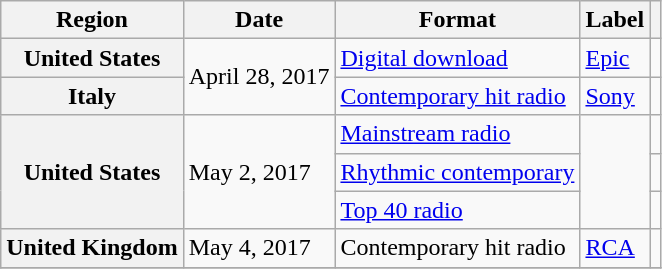<table class="wikitable plainrowheaders">
<tr>
<th scope="row">Region</th>
<th scope="row">Date</th>
<th scope="row">Format</th>
<th scope="row">Label</th>
<th scope="row"></th>
</tr>
<tr>
<th scope="row">United States</th>
<td rowspan="2">April 28, 2017</td>
<td rowspan="1"><a href='#'>Digital download</a></td>
<td><a href='#'>Epic</a></td>
<td></td>
</tr>
<tr>
<th scope="row">Italy</th>
<td><a href='#'>Contemporary hit radio</a></td>
<td><a href='#'>Sony</a></td>
<td></td>
</tr>
<tr>
<th scope="row" rowspan="3">United States</th>
<td rowspan="3">May 2, 2017</td>
<td><a href='#'>Mainstream radio</a></td>
<td rowspan="3"></td>
<td></td>
</tr>
<tr>
<td><a href='#'>Rhythmic contemporary</a></td>
<td></td>
</tr>
<tr>
<td><a href='#'>Top 40 radio</a></td>
<td></td>
</tr>
<tr>
<th scope="row">United Kingdom</th>
<td>May 4, 2017</td>
<td>Contemporary hit radio</td>
<td><a href='#'>RCA</a></td>
<td></td>
</tr>
<tr>
</tr>
</table>
